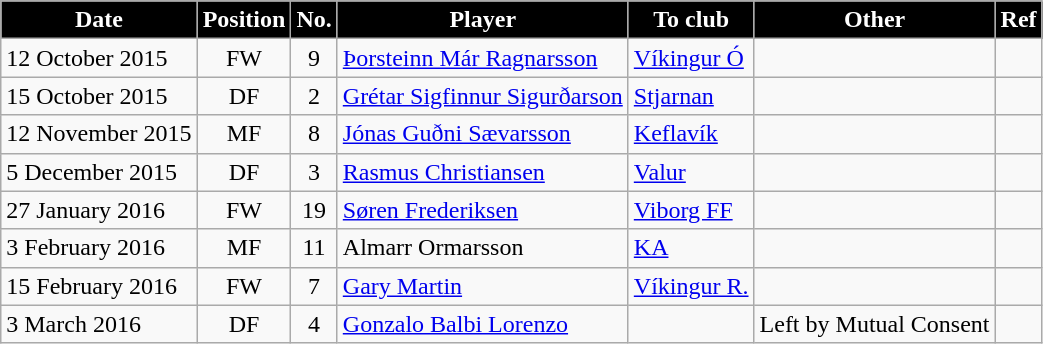<table class="wikitable sortable">
<tr>
<th style="background:#000000; color:white;">Date</th>
<th style="background:#000000; color:white;">Position</th>
<th style="background:#000000; color:white;">No.</th>
<th style="background:#000000; color:white;">Player</th>
<th style="background:#000000; color:white;">To club</th>
<th style="background:#000000; color:white;">Other</th>
<th style="background:#000000; color:white;">Ref</th>
</tr>
<tr>
<td>12 October 2015</td>
<td style="text-align:center;">FW</td>
<td style="text-align:center;">9</td>
<td style="text-align:left;"> <a href='#'>Þorsteinn Már Ragnarsson</a></td>
<td style="text-align:left;"> <a href='#'>Víkingur Ó</a></td>
<td></td>
<td></td>
</tr>
<tr>
<td>15 October 2015</td>
<td style="text-align:center;">DF</td>
<td style="text-align:center;">2</td>
<td style="text-align:left;"> <a href='#'>Grétar Sigfinnur Sigurðarson</a></td>
<td style="text-align:left;"> <a href='#'>Stjarnan</a></td>
<td></td>
<td></td>
</tr>
<tr>
<td>12 November 2015</td>
<td style="text-align:center;">MF</td>
<td style="text-align:center;">8</td>
<td style="text-align:left;"> <a href='#'>Jónas Guðni Sævarsson</a></td>
<td style="text-align:left;"> <a href='#'>Keflavík</a></td>
<td></td>
<td></td>
</tr>
<tr>
<td>5 December 2015</td>
<td style="text-align:center;">DF</td>
<td style="text-align:center;">3</td>
<td style="text-align:left;"> <a href='#'>Rasmus Christiansen</a></td>
<td style="text-align:left;"> <a href='#'>Valur</a></td>
<td></td>
<td></td>
</tr>
<tr>
<td>27 January 2016</td>
<td style="text-align:center;">FW</td>
<td style="text-align:center;">19</td>
<td style="text-align:left;"> <a href='#'>Søren Frederiksen</a></td>
<td style="text-align:left;"> <a href='#'>Viborg FF</a></td>
<td></td>
<td></td>
</tr>
<tr>
<td>3 February 2016</td>
<td style="text-align:center;">MF</td>
<td style="text-align:center;">11</td>
<td style="text-align:left;"> Almarr Ormarsson</td>
<td style="text-align:left;"> <a href='#'>KA</a></td>
<td></td>
<td></td>
</tr>
<tr>
<td>15 February 2016</td>
<td style="text-align:center;">FW</td>
<td style="text-align:center;">7</td>
<td style="text-align:left;"> <a href='#'>Gary Martin</a></td>
<td style="text-align:left;"> <a href='#'>Víkingur R.</a></td>
<td></td>
<td></td>
</tr>
<tr>
<td>3 March 2016</td>
<td style="text-align:center;">DF</td>
<td style="text-align:center;">4</td>
<td style="text-align:left;"> <a href='#'>Gonzalo Balbi Lorenzo</a></td>
<td style="text-align:left;"></td>
<td>Left by Mutual Consent</td>
<td></td>
</tr>
</table>
